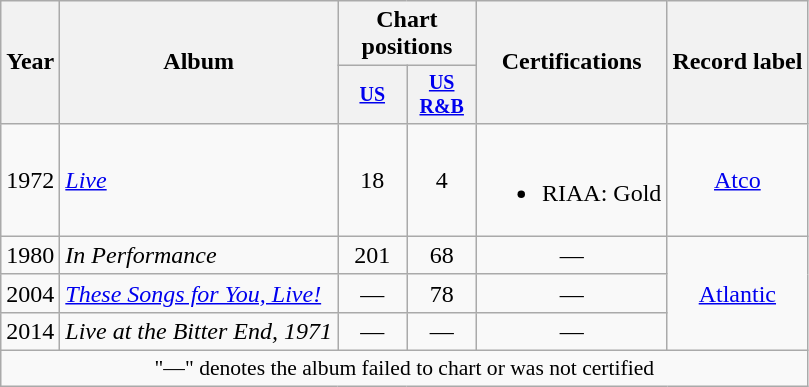<table class="wikitable" style="text-align:center">
<tr>
<th rowspan="2">Year</th>
<th rowspan="2">Album</th>
<th colspan="2">Chart positions</th>
<th rowspan="2">Certifications</th>
<th rowspan="2">Record label</th>
</tr>
<tr style="font-size:smaller">
<th style="width:40px;"><a href='#'>US</a><br></th>
<th style="width:40px;"><a href='#'>US R&B</a><br></th>
</tr>
<tr 9>
<td>1972</td>
<td style="text-align:left;"><em><a href='#'>Live</a></em></td>
<td>18</td>
<td>4</td>
<td><br><ul><li>RIAA: Gold</li></ul></td>
<td><a href='#'>Atco</a></td>
</tr>
<tr>
<td>1980</td>
<td style="text-align:left;"><em>In Performance</em></td>
<td>201</td>
<td>68</td>
<td>—</td>
<td rowspan="3"><a href='#'>Atlantic</a></td>
</tr>
<tr>
<td>2004</td>
<td style="text-align:left;"><em><a href='#'>These Songs for You, Live!</a></em></td>
<td>—</td>
<td>78</td>
<td>—</td>
</tr>
<tr>
<td>2014</td>
<td><em>Live at the Bitter End, 1971</em></td>
<td>—</td>
<td>—</td>
<td>—</td>
</tr>
<tr>
<td colspan="6" style="font-size:90%;">"—" denotes the album failed to chart or was not certified</td>
</tr>
</table>
